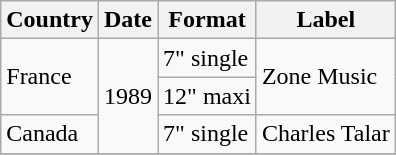<table class=wikitable>
<tr>
<th>Country</th>
<th>Date</th>
<th>Format</th>
<th>Label</th>
</tr>
<tr>
<td rowspan="2">France</td>
<td rowspan="3">1989</td>
<td>7" single</td>
<td rowspan="2">Zone Music</td>
</tr>
<tr>
<td>12" maxi</td>
</tr>
<tr>
<td>Canada</td>
<td>7" single </td>
<td>Charles Talar</td>
</tr>
<tr>
</tr>
</table>
